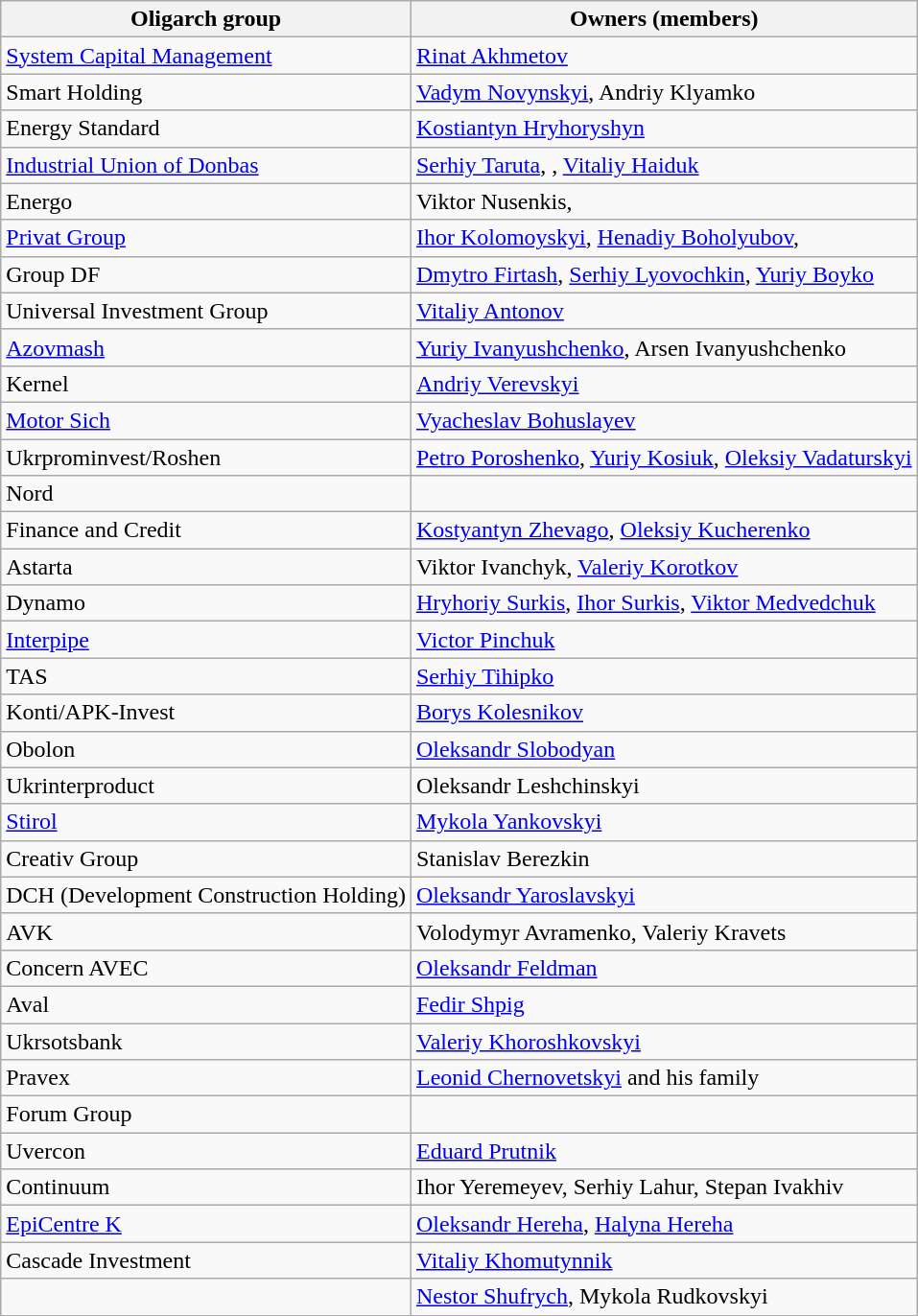<table class="wikitable sortable">
<tr>
<th>Oligarch group</th>
<th>Owners (members)</th>
</tr>
<tr>
<td align="left"><a href='#'>System Capital Management</a></td>
<td><a href='#'>Rinat Akhmetov</a></td>
</tr>
<tr>
<td align="left">Smart Holding</td>
<td><a href='#'>Vadym Novynskyi</a>, Andriy Klyamko</td>
</tr>
<tr>
<td align="left">Energy Standard</td>
<td><a href='#'>Kostiantyn Hryhoryshyn</a></td>
</tr>
<tr>
<td align="left"><a href='#'>Industrial Union of Donbas</a></td>
<td><a href='#'>Serhiy Taruta</a>, , <a href='#'>Vitaliy Haiduk</a></td>
</tr>
<tr>
<td align="left">Energo</td>
<td>Viktor Nusenkis, </td>
</tr>
<tr>
<td align="left"><a href='#'>Privat Group</a></td>
<td><a href='#'>Ihor Kolomoyskyi</a>, <a href='#'>Henadiy Boholyubov</a>, </td>
</tr>
<tr>
<td align="left">Group DF</td>
<td><a href='#'>Dmytro Firtash</a>, <a href='#'>Serhiy Lyovochkin</a>, <a href='#'>Yuriy Boyko</a></td>
</tr>
<tr>
<td align="left">Universal Investment Group</td>
<td><a href='#'>Vitaliy Antonov</a></td>
</tr>
<tr>
<td align="left"><a href='#'>Azovmash</a></td>
<td><a href='#'>Yuriy Ivanyushchenko</a>, Arsen Ivanyushchenko</td>
</tr>
<tr>
<td align="left">Kernel</td>
<td><a href='#'>Andriy Verevskyi</a></td>
</tr>
<tr>
<td align="left"><a href='#'>Motor Sich</a></td>
<td><a href='#'>Vyacheslav Bohuslayev</a></td>
</tr>
<tr>
<td align="left">Ukrprominvest/Roshen</td>
<td><a href='#'>Petro Poroshenko</a>, <a href='#'>Yuriy Kosiuk</a>, <a href='#'>Oleksiy Vadaturskyi</a></td>
</tr>
<tr>
<td align="left">Nord</td>
<td></td>
</tr>
<tr>
<td align="left">Finance and Credit</td>
<td><a href='#'>Kostyantyn Zhevago</a>, <a href='#'>Oleksiy Kucherenko</a></td>
</tr>
<tr>
<td align="left">Astarta</td>
<td>Viktor Ivanchyk, <a href='#'>Valeriy Korotkov</a></td>
</tr>
<tr>
<td align="left">Dynamo</td>
<td><a href='#'>Hryhoriy Surkis</a>, <a href='#'>Ihor Surkis</a>, <a href='#'>Viktor Medvedchuk</a></td>
</tr>
<tr>
<td align="left"><a href='#'>Interpipe</a></td>
<td><a href='#'>Victor Pinchuk</a></td>
</tr>
<tr>
<td align="left">TAS</td>
<td><a href='#'>Serhiy Tihipko</a></td>
</tr>
<tr>
<td align="left">Konti/APK-Invest</td>
<td><a href='#'>Borys Kolesnikov</a></td>
</tr>
<tr>
<td align="left">Obolon</td>
<td><a href='#'>Oleksandr Slobodyan</a></td>
</tr>
<tr>
<td align="left">Ukrinterproduct</td>
<td>Oleksandr Leshchinskyi</td>
</tr>
<tr>
<td align="left"><a href='#'>Stirol</a></td>
<td><a href='#'>Mykola Yankovskyi</a></td>
</tr>
<tr>
<td align="left">Creativ Group</td>
<td>Stanislav Berezkin</td>
</tr>
<tr>
<td align="left">DCH (Development Construction Holding)</td>
<td><a href='#'>Oleksandr Yaroslavskyi</a></td>
</tr>
<tr>
<td align="left">AVK</td>
<td>Volodymyr Avramenko, Valeriy Kravets</td>
</tr>
<tr>
<td align="left">Concern AVEC</td>
<td><a href='#'>Oleksandr Feldman</a></td>
</tr>
<tr>
<td align="left">Aval</td>
<td><a href='#'>Fedir Shpig</a></td>
</tr>
<tr>
<td align="left">Ukrsotsbank</td>
<td><a href='#'>Valeriy Khoroshkovskyi</a></td>
</tr>
<tr>
<td align="left">Pravex</td>
<td><a href='#'>Leonid Chernovetskyi</a> and his family</td>
</tr>
<tr>
<td align="left">Forum Group</td>
<td></td>
</tr>
<tr>
<td align="left">Uvercon</td>
<td><a href='#'>Eduard Prutnik</a></td>
</tr>
<tr>
<td align="left">Continuum</td>
<td>Ihor Yeremeyev, Serhiy Lahur, Stepan Ivakhiv</td>
</tr>
<tr>
<td align="left"><a href='#'>EpiCentre K</a></td>
<td><a href='#'>Oleksandr Hereha</a>, <a href='#'>Halyna Hereha</a></td>
</tr>
<tr>
<td align="left">Cascade Investment</td>
<td><a href='#'>Vitaliy Khomutynnik</a></td>
</tr>
<tr>
<td align="left"></td>
<td><a href='#'>Nestor Shufrych</a>, Mykola Rudkovskyi</td>
</tr>
</table>
